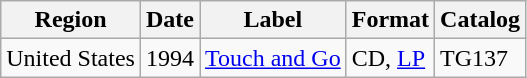<table class="wikitable">
<tr>
<th>Region</th>
<th>Date</th>
<th>Label</th>
<th>Format</th>
<th>Catalog</th>
</tr>
<tr>
<td>United States</td>
<td>1994</td>
<td><a href='#'>Touch and Go</a></td>
<td>CD, <a href='#'>LP</a></td>
<td>TG137</td>
</tr>
</table>
